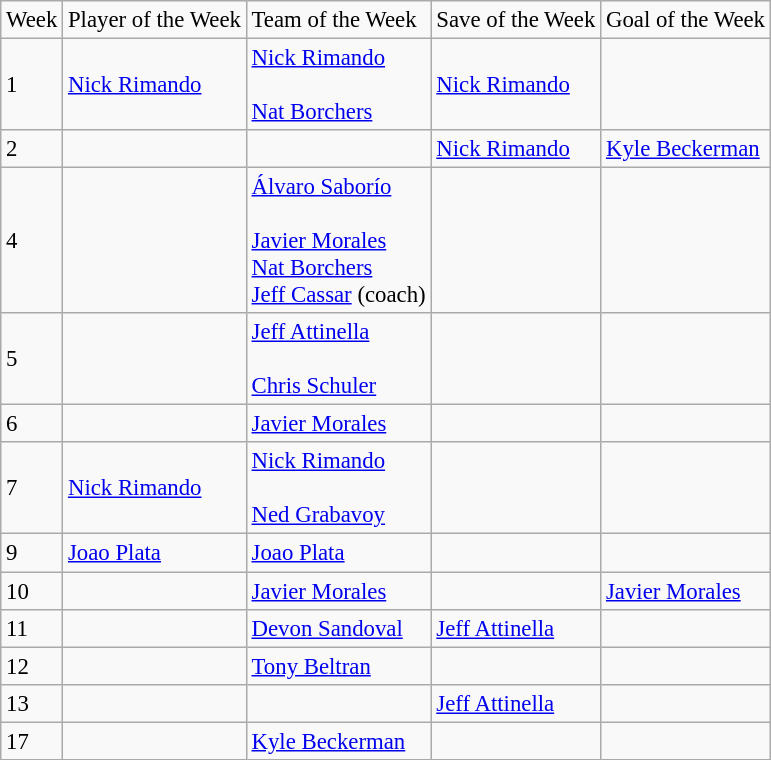<table class="wikitable" style="font-size: 95%; text-align: left;">
<tr>
<td>Week</td>
<td>Player of the Week</td>
<td>Team of the Week</td>
<td>Save of the Week</td>
<td>Goal of the Week</td>
</tr>
<tr>
<td>1</td>
<td> <a href='#'>Nick Rimando</a></td>
<td> <a href='#'>Nick Rimando</a><br><br> <a href='#'>Nat Borchers</a></td>
<td> <a href='#'>Nick Rimando</a></td>
<td></td>
</tr>
<tr>
<td>2</td>
<td></td>
<td></td>
<td> <a href='#'>Nick Rimando</a></td>
<td> <a href='#'>Kyle Beckerman</a></td>
</tr>
<tr>
<td>4</td>
<td></td>
<td> <a href='#'>Álvaro Saborío</a><br><br> <a href='#'>Javier Morales</a> <br>
 <a href='#'>Nat Borchers</a> <br>
 <a href='#'>Jeff Cassar</a> (coach)</td>
<td></td>
<td></td>
</tr>
<tr>
<td>5</td>
<td></td>
<td> <a href='#'>Jeff Attinella</a><br><br> <a href='#'>Chris Schuler</a></td>
<td></td>
<td></td>
</tr>
<tr>
<td>6</td>
<td></td>
<td> <a href='#'>Javier Morales</a></td>
<td></td>
<td></td>
</tr>
<tr>
<td>7</td>
<td> <a href='#'>Nick Rimando</a></td>
<td> <a href='#'>Nick Rimando</a><br><br> <a href='#'>Ned Grabavoy</a></td>
<td></td>
<td></td>
</tr>
<tr>
<td>9</td>
<td> <a href='#'>Joao Plata</a></td>
<td> <a href='#'>Joao Plata</a></td>
<td></td>
<td></td>
</tr>
<tr>
<td>10</td>
<td></td>
<td> <a href='#'>Javier Morales</a></td>
<td></td>
<td> <a href='#'>Javier Morales</a></td>
</tr>
<tr>
<td>11</td>
<td></td>
<td> <a href='#'>Devon Sandoval</a></td>
<td> <a href='#'>Jeff Attinella</a></td>
<td></td>
</tr>
<tr>
<td>12</td>
<td></td>
<td> <a href='#'>Tony Beltran</a></td>
<td></td>
<td></td>
</tr>
<tr>
<td>13</td>
<td></td>
<td></td>
<td> <a href='#'>Jeff Attinella</a></td>
<td></td>
</tr>
<tr>
<td>17</td>
<td></td>
<td> <a href='#'>Kyle Beckerman</a></td>
<td></td>
<td></td>
</tr>
</table>
